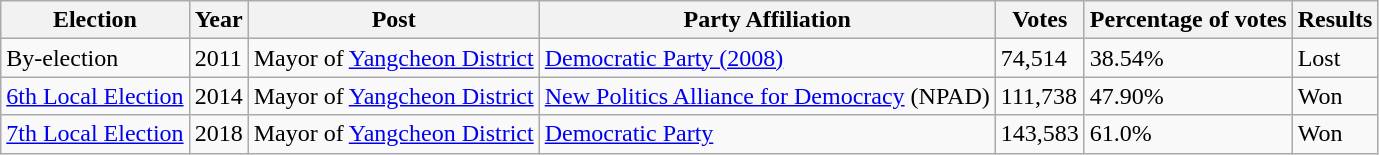<table class="wikitable">
<tr>
<th>Election</th>
<th>Year</th>
<th>Post</th>
<th>Party Affiliation</th>
<th>Votes</th>
<th>Percentage of votes</th>
<th>Results</th>
</tr>
<tr>
<td>By-election</td>
<td>2011</td>
<td>Mayor of <a href='#'>Yangcheon District</a></td>
<td><a href='#'>Democratic Party (2008)</a></td>
<td>74,514</td>
<td>38.54%</td>
<td>Lost</td>
</tr>
<tr>
<td><a href='#'>6th Local Election</a></td>
<td>2014</td>
<td>Mayor of <a href='#'>Yangcheon District</a></td>
<td><a href='#'>New Politics Alliance for Democracy</a> (NPAD)</td>
<td>111,738</td>
<td>47.90%</td>
<td>Won</td>
</tr>
<tr>
<td><a href='#'>7th Local Election</a></td>
<td>2018</td>
<td>Mayor of <a href='#'>Yangcheon District</a></td>
<td><a href='#'>Democratic Party</a></td>
<td>143,583</td>
<td>61.0%</td>
<td>Won</td>
</tr>
</table>
